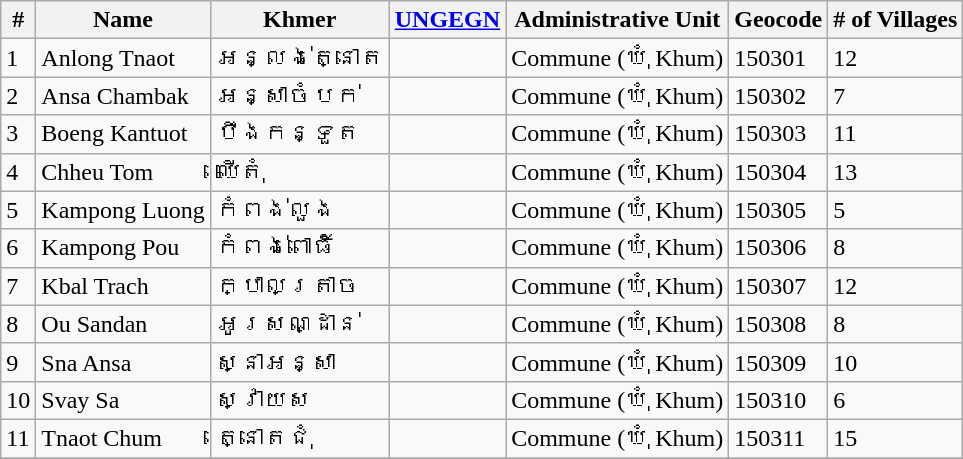<table class="wikitable sortable">
<tr>
<th>#</th>
<th>Name</th>
<th>Khmer</th>
<th><a href='#'>UNGEGN</a></th>
<th>Administrative Unit</th>
<th>Geocode</th>
<th># of Villages</th>
</tr>
<tr>
<td>1</td>
<td>Anlong Tnaot</td>
<td>អន្លង់ត្នោត</td>
<td></td>
<td>Commune (ឃុំ Khum)</td>
<td>150301</td>
<td>12</td>
</tr>
<tr>
<td>2</td>
<td>Ansa Chambak</td>
<td>អន្សាចំបក់</td>
<td></td>
<td>Commune (ឃុំ Khum)</td>
<td>150302</td>
<td>7</td>
</tr>
<tr>
<td>3</td>
<td>Boeng Kantuot</td>
<td>បឹងកន្ទួត</td>
<td></td>
<td>Commune (ឃុំ Khum)</td>
<td>150303</td>
<td>11</td>
</tr>
<tr>
<td>4</td>
<td>Chheu Tom</td>
<td>ឈើតុំ</td>
<td></td>
<td>Commune (ឃុំ Khum)</td>
<td>150304</td>
<td>13</td>
</tr>
<tr>
<td>5</td>
<td>Kampong Luong</td>
<td>កំពង់លួង</td>
<td></td>
<td>Commune (ឃុំ Khum)</td>
<td>150305</td>
<td>5</td>
</tr>
<tr>
<td>6</td>
<td>Kampong Pou</td>
<td>កំពង់ពោធិ៍</td>
<td></td>
<td>Commune (ឃុំ Khum)</td>
<td>150306</td>
<td>8</td>
</tr>
<tr>
<td>7</td>
<td>Kbal Trach</td>
<td>ក្បាលត្រាច</td>
<td></td>
<td>Commune (ឃុំ Khum)</td>
<td>150307</td>
<td>12</td>
</tr>
<tr>
<td>8</td>
<td>Ou Sandan</td>
<td>អូរសណ្ដាន់</td>
<td></td>
<td>Commune (ឃុំ Khum)</td>
<td>150308</td>
<td>8</td>
</tr>
<tr>
<td>9</td>
<td>Sna Ansa</td>
<td>ស្នាអន្សា</td>
<td></td>
<td>Commune (ឃុំ Khum)</td>
<td>150309</td>
<td>10</td>
</tr>
<tr>
<td>10</td>
<td>Svay Sa</td>
<td>ស្វាយស</td>
<td></td>
<td>Commune (ឃុំ Khum)</td>
<td>150310</td>
<td>6</td>
</tr>
<tr>
<td>11</td>
<td>Tnaot Chum</td>
<td>ត្នោតជុំ</td>
<td></td>
<td>Commune (ឃុំ Khum)</td>
<td>150311</td>
<td>15</td>
</tr>
<tr>
</tr>
</table>
